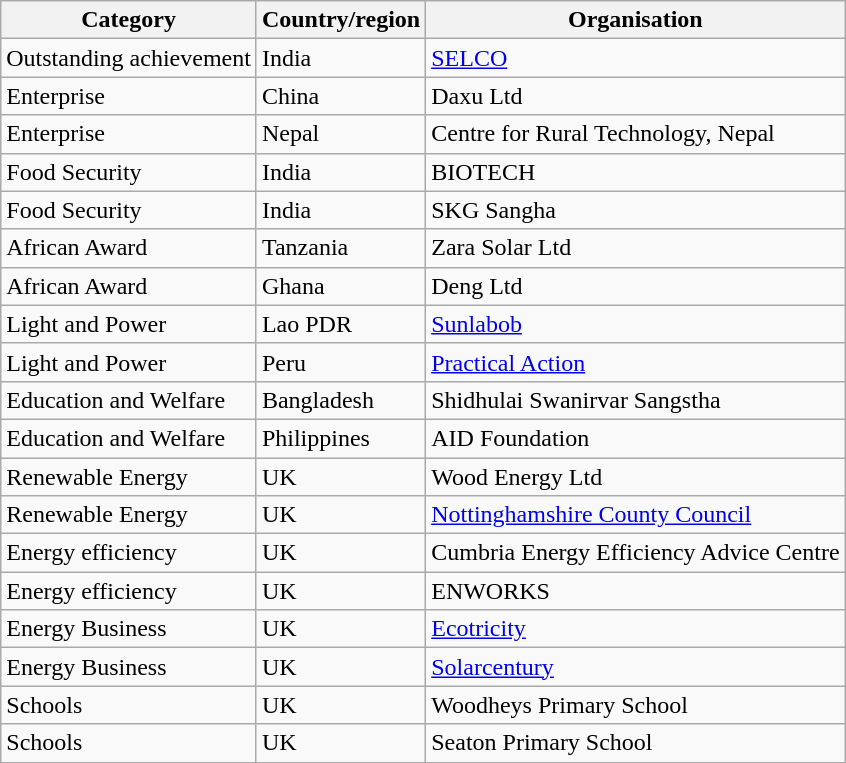<table class="wikitable">
<tr>
<th>Category</th>
<th>Country/region</th>
<th>Organisation</th>
</tr>
<tr>
<td>Outstanding achievement</td>
<td>India</td>
<td><a href='#'>SELCO</a></td>
</tr>
<tr>
<td>Enterprise</td>
<td>China</td>
<td>Daxu Ltd</td>
</tr>
<tr>
<td>Enterprise</td>
<td>Nepal</td>
<td>Centre for Rural Technology, Nepal</td>
</tr>
<tr>
<td>Food Security</td>
<td>India</td>
<td>BIOTECH</td>
</tr>
<tr>
<td>Food Security</td>
<td>India</td>
<td>SKG Sangha</td>
</tr>
<tr>
<td>African Award</td>
<td>Tanzania</td>
<td>Zara Solar Ltd</td>
</tr>
<tr>
<td>African Award</td>
<td>Ghana</td>
<td>Deng Ltd</td>
</tr>
<tr>
<td>Light and Power</td>
<td>Lao PDR</td>
<td><a href='#'>Sunlabob</a></td>
</tr>
<tr>
<td>Light and Power</td>
<td>Peru</td>
<td><a href='#'>Practical Action</a></td>
</tr>
<tr>
<td>Education and Welfare</td>
<td>Bangladesh</td>
<td>Shidhulai Swanirvar Sangstha</td>
</tr>
<tr>
<td>Education and Welfare</td>
<td>Philippines</td>
<td>AID Foundation</td>
</tr>
<tr>
<td>Renewable Energy</td>
<td>UK</td>
<td>Wood Energy Ltd</td>
</tr>
<tr>
<td>Renewable Energy</td>
<td>UK</td>
<td><a href='#'>Nottinghamshire County Council</a></td>
</tr>
<tr>
<td>Energy efficiency</td>
<td>UK</td>
<td>Cumbria Energy Efficiency Advice Centre</td>
</tr>
<tr>
<td>Energy efficiency</td>
<td>UK</td>
<td>ENWORKS</td>
</tr>
<tr>
<td>Energy Business</td>
<td>UK</td>
<td><a href='#'>Ecotricity</a></td>
</tr>
<tr>
<td>Energy Business</td>
<td>UK</td>
<td><a href='#'>Solarcentury</a></td>
</tr>
<tr>
<td>Schools</td>
<td>UK</td>
<td>Woodheys Primary School</td>
</tr>
<tr>
<td>Schools</td>
<td>UK</td>
<td>Seaton Primary School</td>
</tr>
</table>
